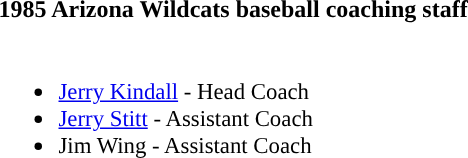<table class="toccolours">
<tr>
<th colspan="9">1985 Arizona Wildcats baseball coaching staff</th>
</tr>
<tr>
<td style="text-align: left; font-size: 95%;" valign="top"><br><ul><li><a href='#'>Jerry Kindall</a> - Head Coach</li><li><a href='#'>Jerry Stitt</a> - Assistant Coach</li><li>Jim Wing - Assistant Coach</li></ul></td>
</tr>
</table>
